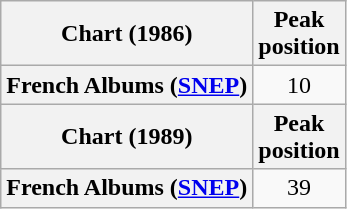<table class="wikitable sortable plainrowheaders" style="text-align:center">
<tr>
<th scope="col">Chart (1986)</th>
<th scope="col">Peak<br>position</th>
</tr>
<tr>
<th scope="row">French Albums (<a href='#'>SNEP</a>)</th>
<td>10</td>
</tr>
<tr>
<th scope="col">Chart (1989)</th>
<th scope="col">Peak<br>position</th>
</tr>
<tr>
<th scope="row">French Albums (<a href='#'>SNEP</a>)</th>
<td>39</td>
</tr>
</table>
